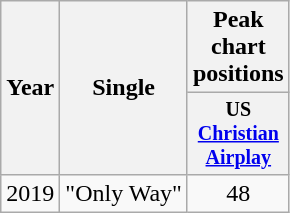<table class="wikitable" style="text-align:center;">
<tr>
<th rowspan=2>Year</th>
<th rowspan=2>Single</th>
<th colspan=1>Peak chart positions</th>
</tr>
<tr style="font-size:smaller;">
<th width=48>US <a href='#'>Christian Airplay</a></th>
</tr>
<tr>
<td>2019</td>
<td align="left">"Only Way"</td>
<td>48</td>
</tr>
</table>
